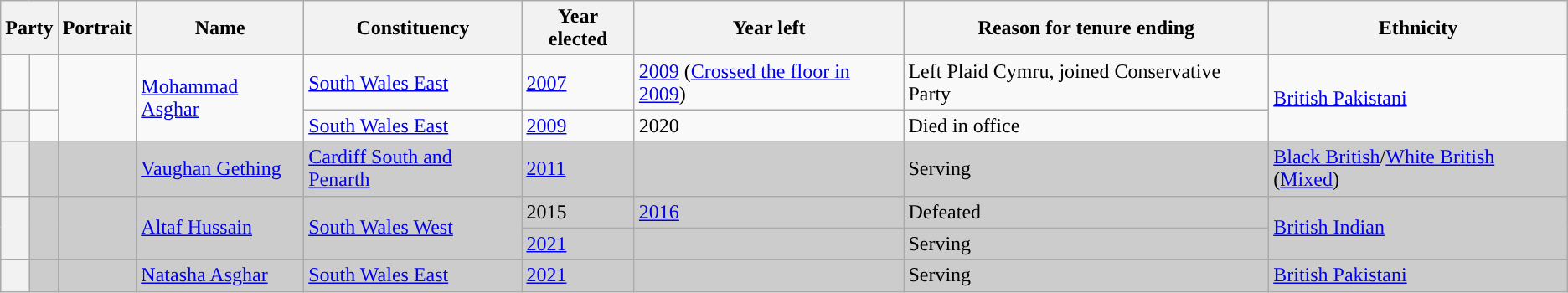<table class="wikitable sortable">
<tr>
<th colspan=2>Party</th>
<th>Portrait</th>
<th>Name</th>
<th>Constituency</th>
<th>Year elected</th>
<th>Year left</th>
<th>Reason for tenure ending</th>
<th>Ethnicity</th>
</tr>
<tr>
<td style="background-color: "></td>
<td></td>
<td rowspan="2"></td>
<td rowspan="2"><a href='#'>Mohammad Asghar</a></td>
<td><a href='#'>South Wales East</a></td>
<td><a href='#'>2007</a></td>
<td><a href='#'>2009</a> (<a href='#'>Crossed the floor in 2009</a>)</td>
<td>Left Plaid Cymru, joined Conservative Party</td>
<td rowspan="2"><a href='#'>British Pakistani</a></td>
</tr>
<tr>
<th style="background-color: "></th>
<td></td>
<td><a href='#'>South Wales East</a></td>
<td><a href='#'>2009</a></td>
<td>2020</td>
<td>Died in office</td>
</tr>
<tr style="background:#ccc;">
<th style="background-color: "></th>
<td></td>
<td></td>
<td><a href='#'>Vaughan Gething</a></td>
<td><a href='#'>Cardiff South and Penarth</a></td>
<td><a href='#'>2011</a></td>
<td></td>
<td>Serving</td>
<td><a href='#'>Black British</a>/<a href='#'>White British</a> (<a href='#'>Mixed</a>)</td>
</tr>
<tr style="background:#ccc;">
<th rowspan=2 style="background-color: "></th>
<td rowspan="2"></td>
<td rowspan="2"></td>
<td rowspan="2"><a href='#'>Altaf Hussain</a></td>
<td rowspan="2"><a href='#'>South Wales West</a></td>
<td>2015</td>
<td><a href='#'>2016</a></td>
<td>Defeated</td>
<td rowspan="2"><a href='#'>British Indian</a></td>
</tr>
<tr style="background:#ccc;">
<td><a href='#'>2021</a></td>
<td></td>
<td>Serving</td>
</tr>
<tr style="background:#ccc;">
<th style="background-color: "></th>
<td></td>
<td></td>
<td><a href='#'>Natasha Asghar</a></td>
<td><a href='#'>South Wales East</a></td>
<td><a href='#'>2021</a></td>
<td></td>
<td>Serving</td>
<td><a href='#'>British Pakistani</a></td>
</tr>
</table>
